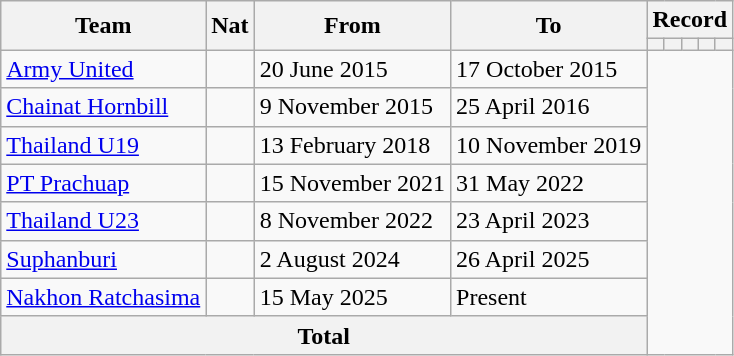<table class="wikitable" style="text-align: center;">
<tr>
<th rowspan="2">Team</th>
<th rowspan="2">Nat</th>
<th rowspan="2">From</th>
<th rowspan="2">To</th>
<th colspan="5">Record</th>
</tr>
<tr>
<th></th>
<th></th>
<th></th>
<th></th>
<th></th>
</tr>
<tr>
<td align=left><a href='#'>Army United</a></td>
<td></td>
<td align=left>20 June 2015</td>
<td align=left>17 October 2015<br></td>
</tr>
<tr>
<td align=left><a href='#'>Chainat Hornbill</a></td>
<td></td>
<td align=left>9 November 2015</td>
<td align=left>25 April 2016<br></td>
</tr>
<tr>
<td align=left><a href='#'>Thailand U19</a></td>
<td></td>
<td align=left>13 February 2018</td>
<td align=left>10 November 2019<br></td>
</tr>
<tr>
<td align=left><a href='#'>PT Prachuap</a></td>
<td></td>
<td align=left>15 November 2021</td>
<td align=left>31 May 2022<br></td>
</tr>
<tr>
<td align=left><a href='#'>Thailand U23</a></td>
<td></td>
<td align=left>8 November 2022</td>
<td align=left>23 April 2023<br></td>
</tr>
<tr>
<td align=left><a href='#'>Suphanburi</a></td>
<td></td>
<td align=left>2 August 2024</td>
<td align=left>26 April 2025<br></td>
</tr>
<tr>
<td align=left><a href='#'>Nakhon Ratchasima</a></td>
<td></td>
<td align=left>15 May 2025</td>
<td align=left>Present<br></td>
</tr>
<tr>
<th colspan="4">Total<br></th>
</tr>
</table>
